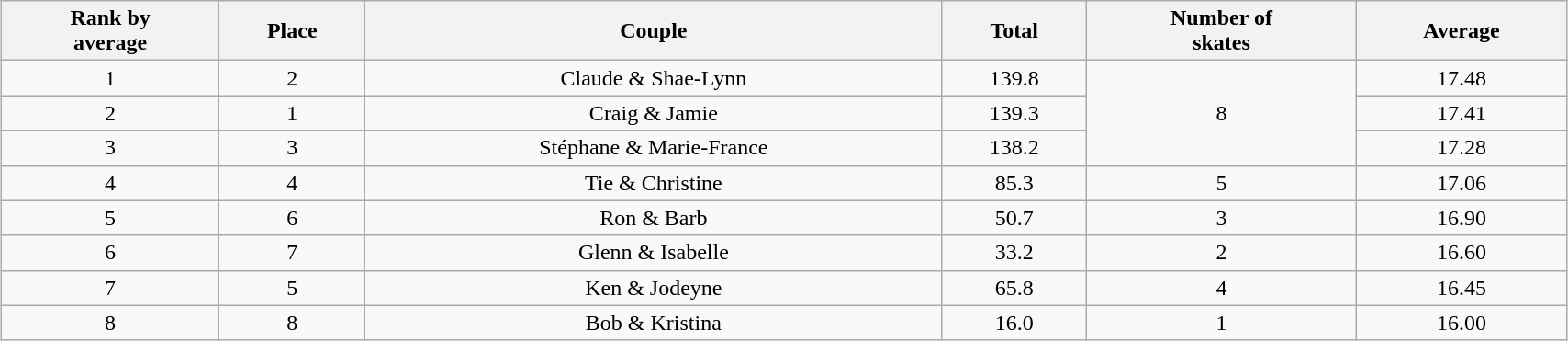<table class="wikitable sortable" style="text-align:center; margin: 5px; width: 90%">
<tr>
<th>Rank by<br> average</th>
<th>Place</th>
<th>Couple</th>
<th>Total</th>
<th>Number of<br> skates</th>
<th>Average</th>
</tr>
<tr>
<td>1</td>
<td>2</td>
<td>Claude & Shae-Lynn</td>
<td>139.8</td>
<td rowspan=3>8</td>
<td>17.48</td>
</tr>
<tr>
<td>2</td>
<td>1</td>
<td>Craig & Jamie</td>
<td>139.3</td>
<td>17.41</td>
</tr>
<tr>
<td>3</td>
<td>3</td>
<td>Stéphane & Marie-France</td>
<td>138.2</td>
<td>17.28</td>
</tr>
<tr>
<td>4</td>
<td>4</td>
<td>Tie & Christine</td>
<td>85.3</td>
<td>5</td>
<td>17.06</td>
</tr>
<tr>
<td>5</td>
<td>6</td>
<td>Ron & Barb</td>
<td>50.7</td>
<td>3</td>
<td>16.90</td>
</tr>
<tr>
<td>6</td>
<td>7</td>
<td>Glenn & Isabelle</td>
<td>33.2</td>
<td>2</td>
<td>16.60</td>
</tr>
<tr>
<td>7</td>
<td>5</td>
<td>Ken & Jodeyne</td>
<td>65.8</td>
<td>4</td>
<td>16.45</td>
</tr>
<tr>
<td>8</td>
<td>8</td>
<td>Bob & Kristina</td>
<td>16.0</td>
<td>1</td>
<td>16.00</td>
</tr>
</table>
